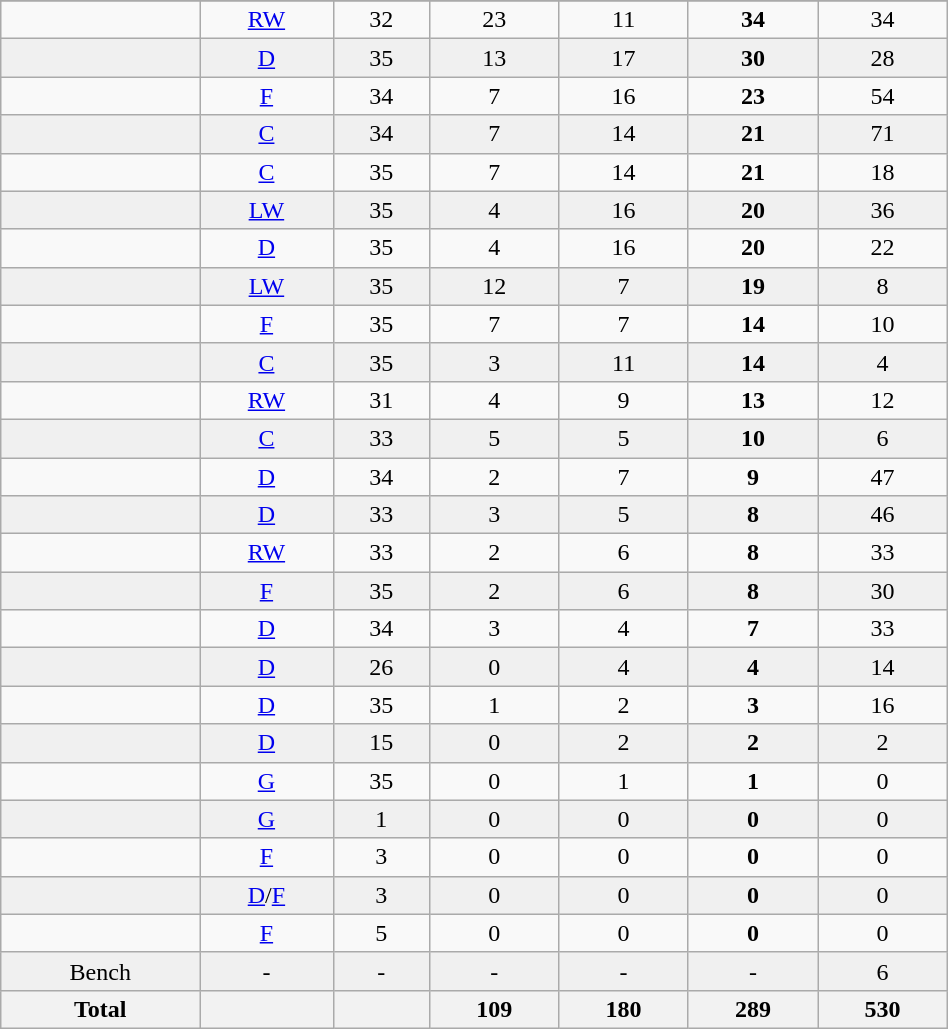<table class="wikitable sortable" width ="50%">
<tr align="center">
</tr>
<tr align="center" bgcolor="">
<td></td>
<td><a href='#'>RW</a></td>
<td>32</td>
<td>23</td>
<td>11</td>
<td><strong>34</strong></td>
<td>34</td>
</tr>
<tr align="center" bgcolor="f0f0f0">
<td></td>
<td><a href='#'>D</a></td>
<td>35</td>
<td>13</td>
<td>17</td>
<td><strong>30</strong></td>
<td>28</td>
</tr>
<tr align="center" bgcolor="">
<td></td>
<td><a href='#'>F</a></td>
<td>34</td>
<td>7</td>
<td>16</td>
<td><strong>23</strong></td>
<td>54</td>
</tr>
<tr align="center" bgcolor="f0f0f0">
<td></td>
<td><a href='#'>C</a></td>
<td>34</td>
<td>7</td>
<td>14</td>
<td><strong>21</strong></td>
<td>71</td>
</tr>
<tr align="center" bgcolor="">
<td></td>
<td><a href='#'>C</a></td>
<td>35</td>
<td>7</td>
<td>14</td>
<td><strong>21</strong></td>
<td>18</td>
</tr>
<tr align="center" bgcolor="f0f0f0">
<td></td>
<td><a href='#'>LW</a></td>
<td>35</td>
<td>4</td>
<td>16</td>
<td><strong>20</strong></td>
<td>36</td>
</tr>
<tr align="center" bgcolor="">
<td></td>
<td><a href='#'>D</a></td>
<td>35</td>
<td>4</td>
<td>16</td>
<td><strong>20</strong></td>
<td>22</td>
</tr>
<tr align="center" bgcolor="f0f0f0">
<td></td>
<td><a href='#'>LW</a></td>
<td>35</td>
<td>12</td>
<td>7</td>
<td><strong>19</strong></td>
<td>8</td>
</tr>
<tr align="center" bgcolor="">
<td></td>
<td><a href='#'>F</a></td>
<td>35</td>
<td>7</td>
<td>7</td>
<td><strong>14</strong></td>
<td>10</td>
</tr>
<tr align="center" bgcolor="f0f0f0">
<td></td>
<td><a href='#'>C</a></td>
<td>35</td>
<td>3</td>
<td>11</td>
<td><strong>14</strong></td>
<td>4</td>
</tr>
<tr align="center" bgcolor="">
<td></td>
<td><a href='#'>RW</a></td>
<td>31</td>
<td>4</td>
<td>9</td>
<td><strong>13</strong></td>
<td>12</td>
</tr>
<tr align="center" bgcolor="f0f0f0">
<td></td>
<td><a href='#'>C</a></td>
<td>33</td>
<td>5</td>
<td>5</td>
<td><strong>10</strong></td>
<td>6</td>
</tr>
<tr align="center" bgcolor="">
<td></td>
<td><a href='#'>D</a></td>
<td>34</td>
<td>2</td>
<td>7</td>
<td><strong>9</strong></td>
<td>47</td>
</tr>
<tr align="center" bgcolor="f0f0f0">
<td></td>
<td><a href='#'>D</a></td>
<td>33</td>
<td>3</td>
<td>5</td>
<td><strong>8</strong></td>
<td>46</td>
</tr>
<tr align="center" bgcolor="">
<td></td>
<td><a href='#'>RW</a></td>
<td>33</td>
<td>2</td>
<td>6</td>
<td><strong>8</strong></td>
<td>33</td>
</tr>
<tr align="center" bgcolor="f0f0f0">
<td></td>
<td><a href='#'>F</a></td>
<td>35</td>
<td>2</td>
<td>6</td>
<td><strong>8</strong></td>
<td>30</td>
</tr>
<tr align="center" bgcolor="">
<td></td>
<td><a href='#'>D</a></td>
<td>34</td>
<td>3</td>
<td>4</td>
<td><strong>7</strong></td>
<td>33</td>
</tr>
<tr align="center" bgcolor="f0f0f0">
<td></td>
<td><a href='#'>D</a></td>
<td>26</td>
<td>0</td>
<td>4</td>
<td><strong>4</strong></td>
<td>14</td>
</tr>
<tr align="center" bgcolor="">
<td></td>
<td><a href='#'>D</a></td>
<td>35</td>
<td>1</td>
<td>2</td>
<td><strong>3</strong></td>
<td>16</td>
</tr>
<tr align="center" bgcolor="f0f0f0">
<td></td>
<td><a href='#'>D</a></td>
<td>15</td>
<td>0</td>
<td>2</td>
<td><strong>2</strong></td>
<td>2</td>
</tr>
<tr align="center" bgcolor="">
<td></td>
<td><a href='#'>G</a></td>
<td>35</td>
<td>0</td>
<td>1</td>
<td><strong>1</strong></td>
<td>0</td>
</tr>
<tr align="center" bgcolor="f0f0f0">
<td></td>
<td><a href='#'>G</a></td>
<td>1</td>
<td>0</td>
<td>0</td>
<td><strong>0</strong></td>
<td>0</td>
</tr>
<tr align="center" bgcolor="">
<td></td>
<td><a href='#'>F</a></td>
<td>3</td>
<td>0</td>
<td>0</td>
<td><strong>0</strong></td>
<td>0</td>
</tr>
<tr align="center" bgcolor="f0f0f0">
<td></td>
<td><a href='#'>D</a>/<a href='#'>F</a></td>
<td>3</td>
<td>0</td>
<td>0</td>
<td><strong>0</strong></td>
<td>0</td>
</tr>
<tr align="center" bgcolor="">
<td></td>
<td><a href='#'>F</a></td>
<td>5</td>
<td>0</td>
<td>0</td>
<td><strong>0</strong></td>
<td>0</td>
</tr>
<tr align="center" bgcolor="f0f0f0">
<td>Bench</td>
<td>-</td>
<td>-</td>
<td>-</td>
<td>-</td>
<td>-</td>
<td>6</td>
</tr>
<tr>
<th>Total</th>
<th></th>
<th></th>
<th>109</th>
<th>180</th>
<th>289</th>
<th>530</th>
</tr>
</table>
